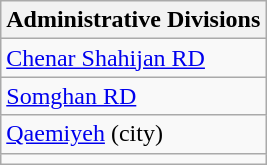<table class="wikitable">
<tr>
<th>Administrative Divisions</th>
</tr>
<tr>
<td><a href='#'>Chenar Shahijan RD</a></td>
</tr>
<tr>
<td><a href='#'>Somghan RD</a></td>
</tr>
<tr>
<td><a href='#'>Qaemiyeh</a> (city)</td>
</tr>
<tr>
<td colspan=1></td>
</tr>
</table>
